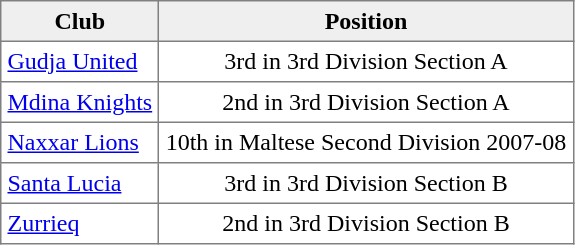<table border="1" cellpadding="4" cellspacing="0" style="text-align:center; border-collapse:collapse;">
<tr style="background:#efefef;">
<th>Club<br></th>
<th>Position</th>
</tr>
<tr>
<td style="text-align:left;"><a href='#'>Gudja United</a></td>
<td>3rd in 3rd Division Section A</td>
</tr>
<tr>
<td style="text-align:left;"><a href='#'>Mdina Knights</a></td>
<td>2nd in 3rd Division Section A</td>
</tr>
<tr>
<td style="text-align:left;"><a href='#'>Naxxar Lions</a></td>
<td>10th in Maltese Second Division 2007-08</td>
</tr>
<tr>
<td style="text-align:left;"><a href='#'>Santa Lucia</a></td>
<td>3rd in 3rd Division Section B</td>
</tr>
<tr>
<td style="text-align:left;"><a href='#'>Zurrieq</a></td>
<td>2nd in 3rd Division Section B</td>
</tr>
</table>
